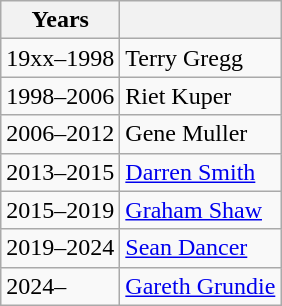<table class="wikitable collapsible">
<tr>
<th>Years</th>
<th></th>
</tr>
<tr>
<td>19xx–1998</td>
<td> Terry Gregg</td>
</tr>
<tr>
<td>1998–2006</td>
<td> Riet Kuper</td>
</tr>
<tr>
<td>2006–2012</td>
<td> Gene Muller</td>
</tr>
<tr>
<td>2013–2015</td>
<td> <a href='#'>Darren Smith</a></td>
</tr>
<tr>
<td>2015–2019</td>
<td>  <a href='#'>Graham Shaw</a></td>
</tr>
<tr>
<td>2019–2024</td>
<td> <a href='#'>Sean Dancer</a></td>
</tr>
<tr>
<td>2024–</td>
<td> <a href='#'>Gareth Grundie</a></td>
</tr>
</table>
